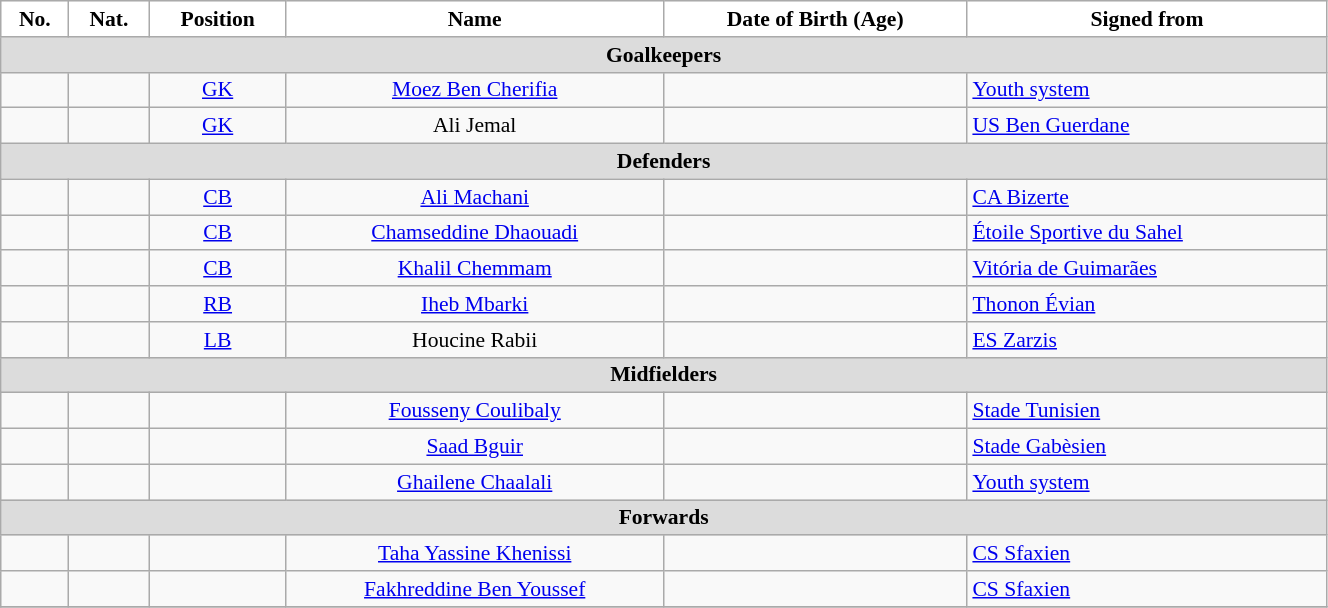<table class="wikitable" style="text-align:center; font-size:90%; width:70%">
<tr>
<th style="background:white; color:black; text-align:center;">No.</th>
<th style="background:white; color:black; text-align:center;">Nat.</th>
<th style="background:white; color:black; text-align:center;">Position</th>
<th style="background:white; color:black; text-align:center;">Name</th>
<th style="background:white; color:black; text-align:center;">Date of Birth (Age)</th>
<th style="background:white; color:black; text-align:center;">Signed from</th>
</tr>
<tr>
<th colspan=10 style="background:#DCDCDC; text-align:center;">Goalkeepers</th>
</tr>
<tr>
<td></td>
<td></td>
<td><a href='#'>GK</a></td>
<td><a href='#'>Moez Ben Cherifia</a></td>
<td></td>
<td style="text-align:left"> <a href='#'>Youth system</a></td>
</tr>
<tr>
<td></td>
<td></td>
<td><a href='#'>GK</a></td>
<td>Ali Jemal</td>
<td></td>
<td style="text-align:left"> <a href='#'>US Ben Guerdane</a></td>
</tr>
<tr>
<th colspan=10 style="background:#DCDCDC; text-align:center;">Defenders</th>
</tr>
<tr>
<td></td>
<td></td>
<td><a href='#'>CB</a></td>
<td><a href='#'>Ali Machani</a></td>
<td></td>
<td style="text-align:left"> <a href='#'>CA Bizerte</a></td>
</tr>
<tr>
<td></td>
<td></td>
<td><a href='#'>CB</a></td>
<td><a href='#'>Chamseddine Dhaouadi</a></td>
<td></td>
<td style="text-align:left"> <a href='#'>Étoile Sportive du Sahel</a></td>
</tr>
<tr>
<td></td>
<td></td>
<td><a href='#'>CB</a></td>
<td><a href='#'>Khalil Chemmam</a></td>
<td></td>
<td style="text-align:left"> <a href='#'>Vitória de Guimarães</a></td>
</tr>
<tr>
<td></td>
<td></td>
<td><a href='#'>RB</a></td>
<td><a href='#'>Iheb Mbarki</a></td>
<td></td>
<td style="text-align:left"> <a href='#'>Thonon Évian</a></td>
</tr>
<tr>
<td></td>
<td></td>
<td><a href='#'>LB</a></td>
<td>Houcine Rabii</td>
<td></td>
<td style="text-align:left"> <a href='#'>ES Zarzis</a></td>
</tr>
<tr>
<th colspan=10 style="background:#DCDCDC; text-align:center;">Midfielders</th>
</tr>
<tr>
<td></td>
<td></td>
<td></td>
<td><a href='#'>Fousseny Coulibaly</a></td>
<td></td>
<td style="text-align:left"> <a href='#'>Stade Tunisien</a></td>
</tr>
<tr>
<td></td>
<td></td>
<td></td>
<td><a href='#'>Saad Bguir</a></td>
<td></td>
<td style="text-align:left"> <a href='#'>Stade Gabèsien</a></td>
</tr>
<tr>
<td></td>
<td></td>
<td></td>
<td><a href='#'>Ghailene Chaalali</a></td>
<td></td>
<td style="text-align:left"> <a href='#'>Youth system</a></td>
</tr>
<tr>
<th colspan=10 style="background:#DCDCDC; text-align:center;">Forwards</th>
</tr>
<tr>
<td></td>
<td></td>
<td></td>
<td><a href='#'>Taha Yassine Khenissi</a></td>
<td></td>
<td style="text-align:left"> <a href='#'>CS Sfaxien</a></td>
</tr>
<tr>
<td></td>
<td></td>
<td></td>
<td><a href='#'>Fakhreddine Ben Youssef</a></td>
<td></td>
<td style="text-align:left"> <a href='#'>CS Sfaxien</a></td>
</tr>
<tr>
</tr>
</table>
